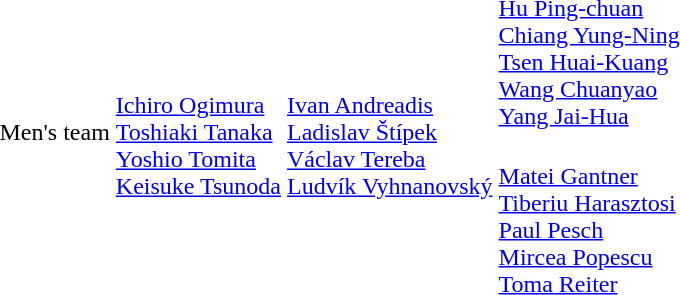<table>
<tr>
<td rowspan=2>Men's team</td>
<td rowspan=2><br><a href='#'>Ichiro Ogimura</a><br><a href='#'>Toshiaki Tanaka</a><br><a href='#'>Yoshio Tomita</a><br><a href='#'>Keisuke Tsunoda</a></td>
<td rowspan=2><br><a href='#'>Ivan Andreadis</a><br><a href='#'>Ladislav Štípek</a><br><a href='#'>Václav Tereba</a><br><a href='#'>Ludvík Vyhnanovský</a></td>
<td><br><a href='#'>Hu Ping-chuan</a><br><a href='#'>Chiang Yung-Ning</a><br><a href='#'>Tsen Huai-Kuang</a><br><a href='#'>Wang Chuanyao</a><br><a href='#'>Yang Jai-Hua</a></td>
</tr>
<tr>
<td><br><a href='#'>Matei Gantner</a><br><a href='#'>Tiberiu Harasztosi</a><br><a href='#'>Paul Pesch</a><br><a href='#'>Mircea Popescu</a><br><a href='#'>Toma Reiter</a></td>
</tr>
<tr>
</tr>
</table>
